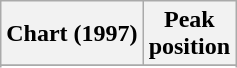<table class="wikitable sortable">
<tr>
<th align="left">Chart (1997)</th>
<th align="center">Peak<br>position</th>
</tr>
<tr>
</tr>
<tr>
</tr>
</table>
